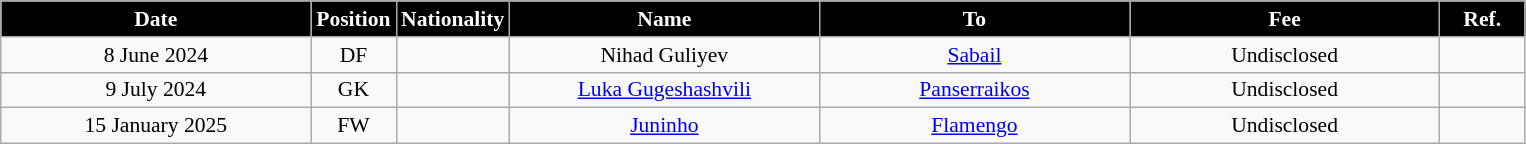<table class="wikitable"  style="text-align:center; font-size:90%; ">
<tr>
<th style="background:#000000; color:#fff; width:200px;">Date</th>
<th style="background:#000000; color:#fff; width:50px;">Position</th>
<th style="background:#000000; color:#fff; width:50px;">Nationality</th>
<th style="background:#000000; color:#fff; width:200px;">Name</th>
<th style="background:#000000; color:#fff; width:200px;">To</th>
<th style="background:#000000; color:#fff; width:200px;">Fee</th>
<th style="background:#000000; color:#fff; width:50px;">Ref.</th>
</tr>
<tr>
<td>8 June 2024</td>
<td>DF</td>
<td></td>
<td>Nihad Guliyev</td>
<td><a href='#'>Sabail</a></td>
<td>Undisclosed</td>
<td></td>
</tr>
<tr>
<td>9 July 2024</td>
<td>GK</td>
<td></td>
<td><a href='#'>Luka Gugeshashvili</a></td>
<td><a href='#'>Panserraikos</a></td>
<td>Undisclosed</td>
<td></td>
</tr>
<tr>
<td>15 January 2025</td>
<td>FW</td>
<td></td>
<td><a href='#'>Juninho</a></td>
<td><a href='#'>Flamengo</a></td>
<td>Undisclosed</td>
<td></td>
</tr>
</table>
